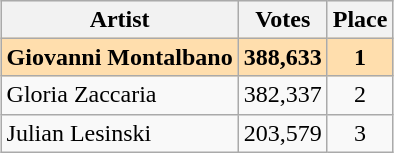<table class="wikitable sortable" style="margin-left: auto; margin-right: auto; border: none; text-align:center">
<tr>
</tr>
<tr>
<th scope="col">Artist</th>
<th scope="col">Votes</th>
<th>Place</th>
</tr>
<tr style="font-weight:bold; background:navajowhite;">
<td align="left">Giovanni Montalbano</td>
<td>388,633</td>
<td>1</td>
</tr>
<tr>
<td align="left">Gloria Zaccaria</td>
<td>382,337</td>
<td>2</td>
</tr>
<tr>
<td align="left">Julian Lesinski</td>
<td>203,579</td>
<td>3</td>
</tr>
</table>
